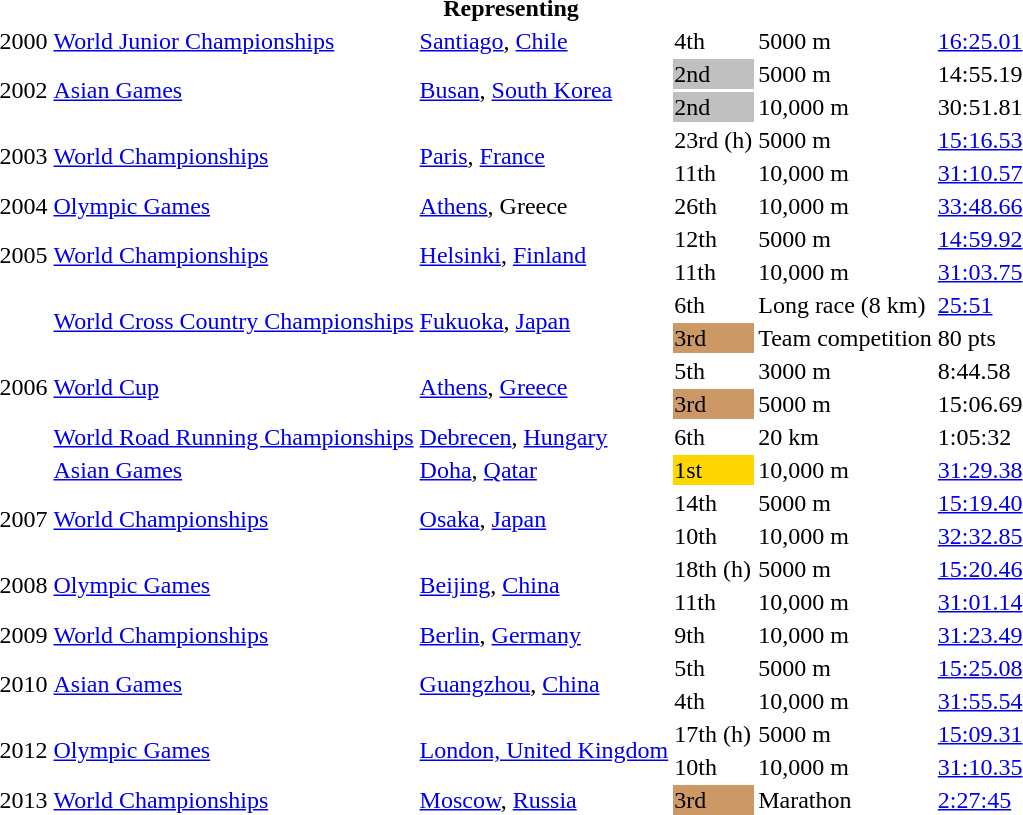<table>
<tr>
<th colspan="6">Representing </th>
</tr>
<tr>
<td>2000</td>
<td><a href='#'>World Junior Championships</a></td>
<td><a href='#'>Santiago</a>, <a href='#'>Chile</a></td>
<td>4th</td>
<td>5000 m</td>
<td><a href='#'>16:25.01</a></td>
</tr>
<tr>
<td rowspan=2>2002</td>
<td rowspan=2><a href='#'>Asian Games</a></td>
<td rowspan=2><a href='#'>Busan</a>, <a href='#'>South Korea</a></td>
<td bgcolor="silver">2nd</td>
<td>5000 m</td>
<td>14:55.19</td>
</tr>
<tr>
<td bgcolor="silver">2nd</td>
<td>10,000 m</td>
<td>30:51.81</td>
</tr>
<tr>
<td rowspan=2>2003</td>
<td rowspan=2><a href='#'>World Championships</a></td>
<td rowspan=2><a href='#'>Paris</a>, <a href='#'>France</a></td>
<td>23rd (h)</td>
<td>5000 m</td>
<td><a href='#'>15:16.53</a></td>
</tr>
<tr>
<td>11th</td>
<td>10,000 m</td>
<td><a href='#'>31:10.57</a></td>
</tr>
<tr>
<td>2004</td>
<td><a href='#'>Olympic Games</a></td>
<td><a href='#'>Athens</a>, Greece</td>
<td>26th</td>
<td>10,000 m</td>
<td><a href='#'>33:48.66</a></td>
</tr>
<tr>
<td rowspan=2>2005</td>
<td rowspan=2><a href='#'>World Championships</a></td>
<td rowspan=2><a href='#'>Helsinki</a>, <a href='#'>Finland</a></td>
<td>12th</td>
<td>5000 m</td>
<td><a href='#'>14:59.92</a></td>
</tr>
<tr>
<td>11th</td>
<td>10,000 m</td>
<td><a href='#'>31:03.75</a></td>
</tr>
<tr>
<td rowspan=6>2006</td>
<td rowspan=2><a href='#'>World Cross Country Championships</a></td>
<td rowspan=2><a href='#'>Fukuoka</a>, <a href='#'>Japan</a></td>
<td>6th</td>
<td>Long race (8 km)</td>
<td><a href='#'>25:51</a></td>
</tr>
<tr>
<td bgcolor="cc9966">3rd</td>
<td>Team competition</td>
<td>80 pts</td>
</tr>
<tr>
<td rowspan=2><a href='#'>World Cup</a></td>
<td rowspan=2><a href='#'>Athens</a>, <a href='#'>Greece</a></td>
<td>5th</td>
<td>3000 m</td>
<td>8:44.58</td>
</tr>
<tr>
<td bgcolor="cc9966">3rd</td>
<td>5000 m</td>
<td>15:06.69</td>
</tr>
<tr>
<td><a href='#'>World Road Running Championships</a></td>
<td><a href='#'>Debrecen</a>, <a href='#'>Hungary</a></td>
<td>6th</td>
<td>20 km</td>
<td>1:05:32</td>
</tr>
<tr>
<td><a href='#'>Asian Games</a></td>
<td><a href='#'>Doha</a>, <a href='#'>Qatar</a></td>
<td bgcolor="gold">1st</td>
<td>10,000 m</td>
<td><a href='#'>31:29.38</a></td>
</tr>
<tr>
<td rowspan=2>2007</td>
<td rowspan=2><a href='#'>World Championships</a></td>
<td rowspan=2><a href='#'>Osaka</a>, <a href='#'>Japan</a></td>
<td>14th</td>
<td>5000 m</td>
<td><a href='#'>15:19.40</a></td>
</tr>
<tr>
<td>10th</td>
<td>10,000 m</td>
<td><a href='#'>32:32.85</a></td>
</tr>
<tr>
<td rowspan=2>2008</td>
<td rowspan=2><a href='#'>Olympic Games</a></td>
<td rowspan=2><a href='#'>Beijing</a>, <a href='#'>China</a></td>
<td>18th (h)</td>
<td>5000 m</td>
<td><a href='#'>15:20.46</a></td>
</tr>
<tr>
<td>11th</td>
<td>10,000 m</td>
<td><a href='#'>31:01.14</a></td>
</tr>
<tr>
<td>2009</td>
<td><a href='#'>World Championships</a></td>
<td><a href='#'>Berlin</a>, <a href='#'>Germany</a></td>
<td>9th</td>
<td>10,000 m</td>
<td><a href='#'>31:23.49</a></td>
</tr>
<tr>
<td rowspan=2>2010</td>
<td rowspan=2><a href='#'>Asian Games</a></td>
<td rowspan=2><a href='#'>Guangzhou</a>, <a href='#'>China</a></td>
<td>5th</td>
<td>5000 m</td>
<td><a href='#'>15:25.08</a></td>
</tr>
<tr>
<td>4th</td>
<td>10,000 m</td>
<td><a href='#'>31:55.54</a></td>
</tr>
<tr>
<td rowspan=2>2012</td>
<td rowspan=2><a href='#'>Olympic Games</a></td>
<td rowspan=2><a href='#'>London, United Kingdom</a></td>
<td>17th (h)</td>
<td>5000 m</td>
<td><a href='#'>15:09.31</a></td>
</tr>
<tr>
<td>10th</td>
<td>10,000 m</td>
<td><a href='#'>31:10.35</a></td>
</tr>
<tr>
<td>2013</td>
<td><a href='#'>World Championships</a></td>
<td><a href='#'>Moscow</a>, <a href='#'>Russia</a></td>
<td bgcolor=cc9966>3rd</td>
<td>Marathon</td>
<td><a href='#'>2:27:45</a></td>
</tr>
</table>
